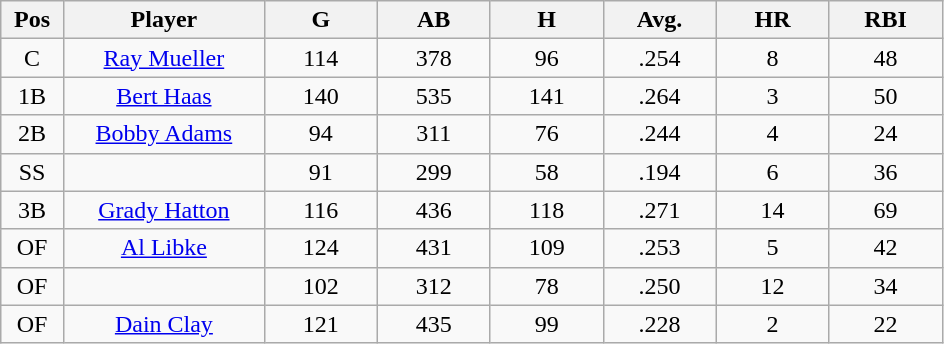<table class="wikitable sortable">
<tr>
<th bgcolor="#DDDDFF" width="5%">Pos</th>
<th bgcolor="#DDDDFF" width="16%">Player</th>
<th bgcolor="#DDDDFF" width="9%">G</th>
<th bgcolor="#DDDDFF" width="9%">AB</th>
<th bgcolor="#DDDDFF" width="9%">H</th>
<th bgcolor="#DDDDFF" width="9%">Avg.</th>
<th bgcolor="#DDDDFF" width="9%">HR</th>
<th bgcolor="#DDDDFF" width="9%">RBI</th>
</tr>
<tr align="center">
<td>C</td>
<td><a href='#'>Ray Mueller</a></td>
<td>114</td>
<td>378</td>
<td>96</td>
<td>.254</td>
<td>8</td>
<td>48</td>
</tr>
<tr align=center>
<td>1B</td>
<td><a href='#'>Bert Haas</a></td>
<td>140</td>
<td>535</td>
<td>141</td>
<td>.264</td>
<td>3</td>
<td>50</td>
</tr>
<tr align=center>
<td>2B</td>
<td><a href='#'>Bobby Adams</a></td>
<td>94</td>
<td>311</td>
<td>76</td>
<td>.244</td>
<td>4</td>
<td>24</td>
</tr>
<tr align=center>
<td>SS</td>
<td></td>
<td>91</td>
<td>299</td>
<td>58</td>
<td>.194</td>
<td>6</td>
<td>36</td>
</tr>
<tr align="center">
<td>3B</td>
<td><a href='#'>Grady Hatton</a></td>
<td>116</td>
<td>436</td>
<td>118</td>
<td>.271</td>
<td>14</td>
<td>69</td>
</tr>
<tr align=center>
<td>OF</td>
<td><a href='#'>Al Libke</a></td>
<td>124</td>
<td>431</td>
<td>109</td>
<td>.253</td>
<td>5</td>
<td>42</td>
</tr>
<tr align=center>
<td>OF</td>
<td></td>
<td>102</td>
<td>312</td>
<td>78</td>
<td>.250</td>
<td>12</td>
<td>34</td>
</tr>
<tr align="center">
<td>OF</td>
<td><a href='#'>Dain Clay</a></td>
<td>121</td>
<td>435</td>
<td>99</td>
<td>.228</td>
<td>2</td>
<td>22</td>
</tr>
</table>
